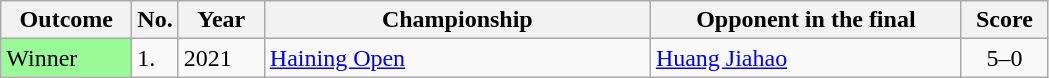<table class="sortable wikitable">
<tr>
<th width="80">Outcome</th>
<th width="20">No.</th>
<th width="50">Year</th>
<th width="250">Championship</th>
<th width="200">Opponent in the final</th>
<th width="50">Score</th>
</tr>
<tr>
<td style="background:#98FB98">Winner</td>
<td>1.</td>
<td>2021</td>
<td><a href='#'>Haining Open</a></td>
<td> <a href='#'>Huang Jiahao</a></td>
<td align="center">5–0</td>
</tr>
</table>
